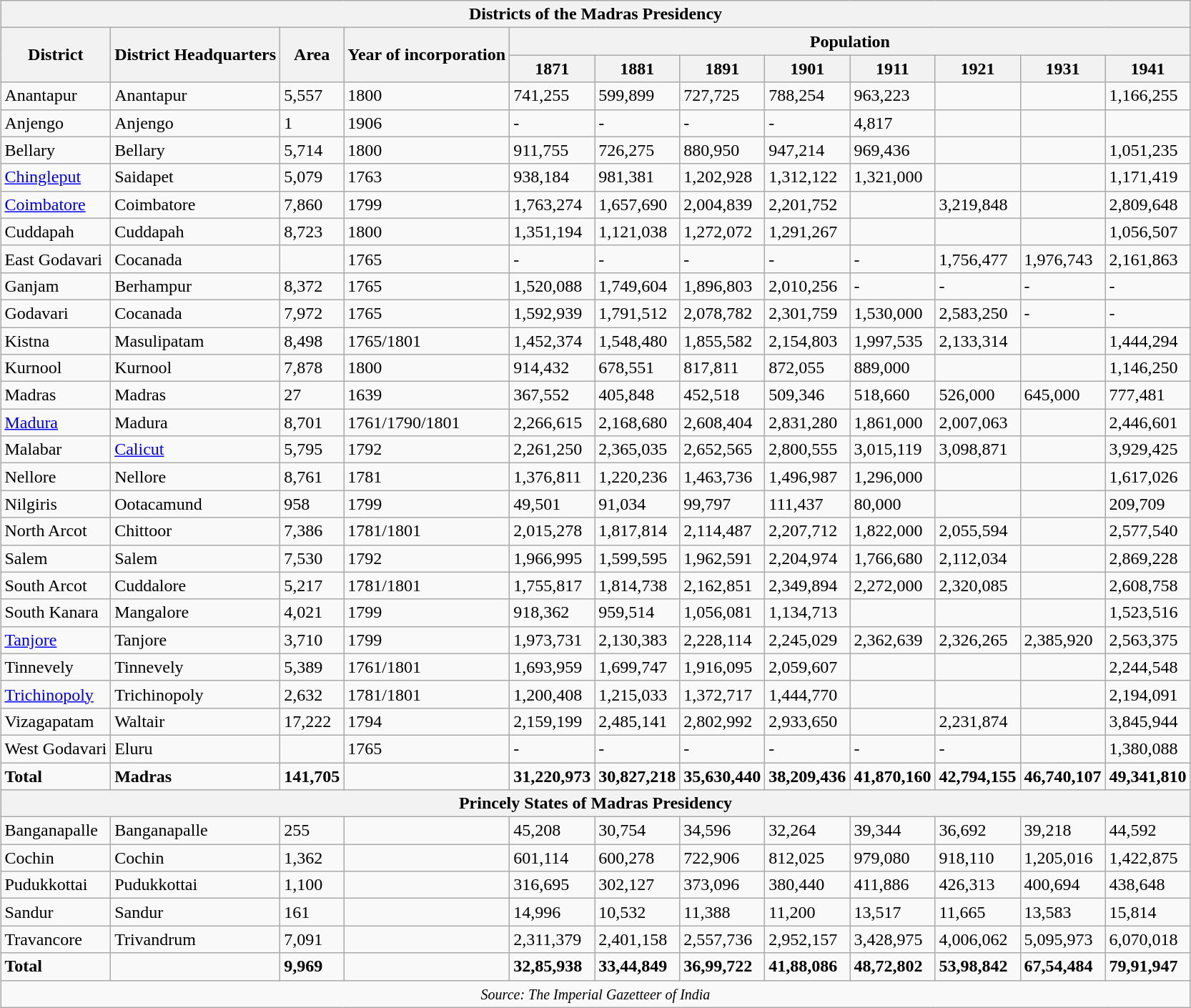<table class="wikitable sortable defaultright col1left col2left" style="margin:auto;">
<tr>
<th colspan="12">Districts of the Madras Presidency</th>
</tr>
<tr>
<th rowspan="2">District</th>
<th rowspan="2">District Headquarters</th>
<th rowspan="2">Area </th>
<th rowspan="2">Year of incorporation</th>
<th colspan="8">Population</th>
</tr>
<tr>
<th>1871</th>
<th>1881</th>
<th>1891</th>
<th>1901</th>
<th>1911</th>
<th>1921</th>
<th>1931</th>
<th>1941</th>
</tr>
<tr>
<td>Anantapur</td>
<td>Anantapur</td>
<td>5,557</td>
<td>1800</td>
<td>741,255</td>
<td>599,899</td>
<td>727,725</td>
<td>788,254</td>
<td>963,223</td>
<td></td>
<td></td>
<td>1,166,255</td>
</tr>
<tr>
<td>Anjengo</td>
<td>Anjengo</td>
<td>1</td>
<td>1906</td>
<td>-</td>
<td>-</td>
<td>-</td>
<td>-</td>
<td>4,817</td>
<td></td>
<td></td>
<td></td>
</tr>
<tr>
<td>Bellary</td>
<td>Bellary</td>
<td>5,714</td>
<td>1800</td>
<td>911,755</td>
<td>726,275</td>
<td>880,950</td>
<td>947,214</td>
<td>969,436</td>
<td></td>
<td></td>
<td>1,051,235</td>
</tr>
<tr>
<td><a href='#'>Chingleput</a></td>
<td>Saidapet</td>
<td>5,079</td>
<td>1763</td>
<td>938,184</td>
<td>981,381</td>
<td>1,202,928</td>
<td>1,312,122</td>
<td>1,321,000</td>
<td></td>
<td></td>
<td>1,171,419</td>
</tr>
<tr>
<td><a href='#'>Coimbatore</a></td>
<td>Coimbatore</td>
<td>7,860</td>
<td>1799</td>
<td>1,763,274</td>
<td>1,657,690</td>
<td>2,004,839</td>
<td>2,201,752</td>
<td></td>
<td>3,219,848</td>
<td></td>
<td>2,809,648</td>
</tr>
<tr>
<td>Cuddapah</td>
<td>Cuddapah</td>
<td>8,723</td>
<td>1800</td>
<td>1,351,194</td>
<td>1,121,038</td>
<td>1,272,072</td>
<td>1,291,267</td>
<td></td>
<td></td>
<td></td>
<td>1,056,507</td>
</tr>
<tr>
<td>East Godavari</td>
<td>Cocanada</td>
<td></td>
<td>1765</td>
<td>-</td>
<td>-</td>
<td>-</td>
<td>-</td>
<td>-</td>
<td>1,756,477</td>
<td>1,976,743</td>
<td>2,161,863</td>
</tr>
<tr>
<td>Ganjam</td>
<td>Berhampur</td>
<td>8,372</td>
<td>1765</td>
<td>1,520,088</td>
<td>1,749,604</td>
<td>1,896,803</td>
<td>2,010,256</td>
<td>-</td>
<td>-</td>
<td>-</td>
<td>-</td>
</tr>
<tr>
<td>Godavari</td>
<td>Cocanada</td>
<td>7,972</td>
<td>1765</td>
<td>1,592,939</td>
<td>1,791,512</td>
<td>2,078,782</td>
<td>2,301,759</td>
<td>1,530,000</td>
<td>2,583,250</td>
<td>-</td>
<td>-</td>
</tr>
<tr>
<td>Kistna</td>
<td>Masulipatam</td>
<td>8,498</td>
<td>1765/1801</td>
<td>1,452,374</td>
<td>1,548,480</td>
<td>1,855,582</td>
<td>2,154,803</td>
<td>1,997,535</td>
<td>2,133,314</td>
<td></td>
<td>1,444,294</td>
</tr>
<tr>
<td>Kurnool</td>
<td>Kurnool</td>
<td>7,878</td>
<td>1800</td>
<td>914,432</td>
<td>678,551</td>
<td>817,811</td>
<td>872,055</td>
<td>889,000</td>
<td></td>
<td></td>
<td>1,146,250</td>
</tr>
<tr>
<td>Madras</td>
<td>Madras</td>
<td>27</td>
<td>1639</td>
<td>367,552</td>
<td>405,848</td>
<td>452,518</td>
<td>509,346</td>
<td>518,660</td>
<td>526,000</td>
<td>645,000</td>
<td>777,481</td>
</tr>
<tr>
<td><a href='#'>Madura</a></td>
<td>Madura</td>
<td>8,701</td>
<td>1761/1790/1801</td>
<td>2,266,615</td>
<td>2,168,680</td>
<td>2,608,404</td>
<td>2,831,280</td>
<td>1,861,000</td>
<td>2,007,063</td>
<td></td>
<td>2,446,601</td>
</tr>
<tr>
<td>Malabar</td>
<td><a href='#'>Calicut</a></td>
<td>5,795</td>
<td>1792</td>
<td>2,261,250</td>
<td>2,365,035</td>
<td>2,652,565</td>
<td>2,800,555</td>
<td>3,015,119</td>
<td>3,098,871</td>
<td></td>
<td>3,929,425</td>
</tr>
<tr>
<td>Nellore</td>
<td>Nellore</td>
<td>8,761</td>
<td>1781</td>
<td>1,376,811</td>
<td>1,220,236</td>
<td>1,463,736</td>
<td>1,496,987</td>
<td>1,296,000</td>
<td></td>
<td></td>
<td>1,617,026</td>
</tr>
<tr>
<td>Nilgiris</td>
<td>Ootacamund</td>
<td>958</td>
<td>1799</td>
<td>49,501</td>
<td>91,034</td>
<td>99,797</td>
<td>111,437</td>
<td>80,000</td>
<td></td>
<td></td>
<td>209,709</td>
</tr>
<tr>
<td>North Arcot</td>
<td>Chittoor</td>
<td>7,386</td>
<td>1781/1801</td>
<td>2,015,278</td>
<td>1,817,814</td>
<td>2,114,487</td>
<td>2,207,712</td>
<td>1,822,000</td>
<td>2,055,594</td>
<td></td>
<td>2,577,540</td>
</tr>
<tr>
<td>Salem</td>
<td>Salem</td>
<td>7,530</td>
<td>1792</td>
<td>1,966,995</td>
<td>1,599,595</td>
<td>1,962,591</td>
<td>2,204,974</td>
<td>1,766,680</td>
<td>2,112,034</td>
<td></td>
<td>2,869,228</td>
</tr>
<tr>
<td>South Arcot</td>
<td>Cuddalore</td>
<td>5,217</td>
<td>1781/1801</td>
<td>1,755,817</td>
<td>1,814,738</td>
<td>2,162,851</td>
<td>2,349,894</td>
<td>2,272,000</td>
<td>2,320,085</td>
<td></td>
<td>2,608,758</td>
</tr>
<tr>
<td>South Kanara</td>
<td>Mangalore</td>
<td>4,021</td>
<td>1799</td>
<td>918,362</td>
<td>959,514</td>
<td>1,056,081</td>
<td>1,134,713</td>
<td></td>
<td></td>
<td></td>
<td>1,523,516</td>
</tr>
<tr>
<td><a href='#'>Tanjore</a></td>
<td>Tanjore</td>
<td>3,710</td>
<td>1799</td>
<td>1,973,731</td>
<td>2,130,383</td>
<td>2,228,114</td>
<td>2,245,029</td>
<td>2,362,639</td>
<td>2,326,265</td>
<td>2,385,920</td>
<td>2,563,375</td>
</tr>
<tr>
<td>Tinnevely</td>
<td>Tinnevely</td>
<td>5,389</td>
<td>1761/1801</td>
<td>1,693,959</td>
<td>1,699,747</td>
<td>1,916,095</td>
<td>2,059,607</td>
<td></td>
<td></td>
<td></td>
<td>2,244,548</td>
</tr>
<tr>
<td><a href='#'>Trichinopoly</a></td>
<td>Trichinopoly</td>
<td>2,632</td>
<td>1781/1801</td>
<td>1,200,408</td>
<td>1,215,033</td>
<td>1,372,717</td>
<td>1,444,770</td>
<td></td>
<td></td>
<td></td>
<td>2,194,091</td>
</tr>
<tr>
<td>Vizagapatam</td>
<td>Waltair</td>
<td>17,222</td>
<td>1794</td>
<td>2,159,199</td>
<td>2,485,141</td>
<td>2,802,992</td>
<td>2,933,650</td>
<td></td>
<td>2,231,874</td>
<td></td>
<td>3,845,944</td>
</tr>
<tr>
<td>West Godavari</td>
<td>Eluru</td>
<td></td>
<td>1765</td>
<td>-</td>
<td>-</td>
<td>-</td>
<td>-</td>
<td>-</td>
<td>-</td>
<td></td>
<td>1,380,088</td>
</tr>
<tr style="font-weight:bold;">
<td>Total</td>
<td>Madras</td>
<td>141,705</td>
<td></td>
<td>31,220,973</td>
<td>30,827,218</td>
<td>35,630,440</td>
<td>38,209,436</td>
<td>41,870,160</td>
<td>42,794,155</td>
<td>46,740,107</td>
<td>49,341,810</td>
</tr>
<tr>
<th colspan="12">Princely States of Madras Presidency</th>
</tr>
<tr>
<td>Banganapalle</td>
<td>Banganapalle</td>
<td>255</td>
<td></td>
<td>45,208</td>
<td>30,754</td>
<td>34,596</td>
<td>32,264</td>
<td>39,344</td>
<td>36,692</td>
<td>39,218</td>
<td>44,592</td>
</tr>
<tr>
<td>Cochin</td>
<td>Cochin</td>
<td>1,362</td>
<td></td>
<td>601,114</td>
<td>600,278</td>
<td>722,906</td>
<td>812,025</td>
<td>979,080</td>
<td>918,110</td>
<td>1,205,016</td>
<td>1,422,875</td>
</tr>
<tr>
<td>Pudukkottai</td>
<td>Pudukkottai</td>
<td>1,100</td>
<td></td>
<td>316,695</td>
<td>302,127</td>
<td>373,096</td>
<td>380,440</td>
<td>411,886</td>
<td>426,313</td>
<td>400,694</td>
<td>438,648</td>
</tr>
<tr>
<td>Sandur</td>
<td>Sandur</td>
<td>161</td>
<td></td>
<td>14,996</td>
<td>10,532</td>
<td>11,388</td>
<td>11,200</td>
<td>13,517</td>
<td>11,665</td>
<td>13,583</td>
<td>15,814</td>
</tr>
<tr>
<td>Travancore</td>
<td>Trivandrum</td>
<td>7,091</td>
<td></td>
<td>2,311,379</td>
<td>2,401,158</td>
<td>2,557,736</td>
<td>2,952,157</td>
<td>3,428,975</td>
<td>4,006,062</td>
<td>5,095,973</td>
<td>6,070,018</td>
</tr>
<tr style="font-weight:bold;">
<td>Total</td>
<td></td>
<td>9,969</td>
<td></td>
<td>32,85,938</td>
<td>33,44,849</td>
<td>36,99,722</td>
<td>41,88,086</td>
<td>48,72,802</td>
<td>53,98,842</td>
<td>67,54,484</td>
<td>79,91,947</td>
</tr>
<tr>
<td colspan="12" style="text-align:center;"><small><em>Source: The Imperial Gazetteer of India</em></small></td>
</tr>
</table>
